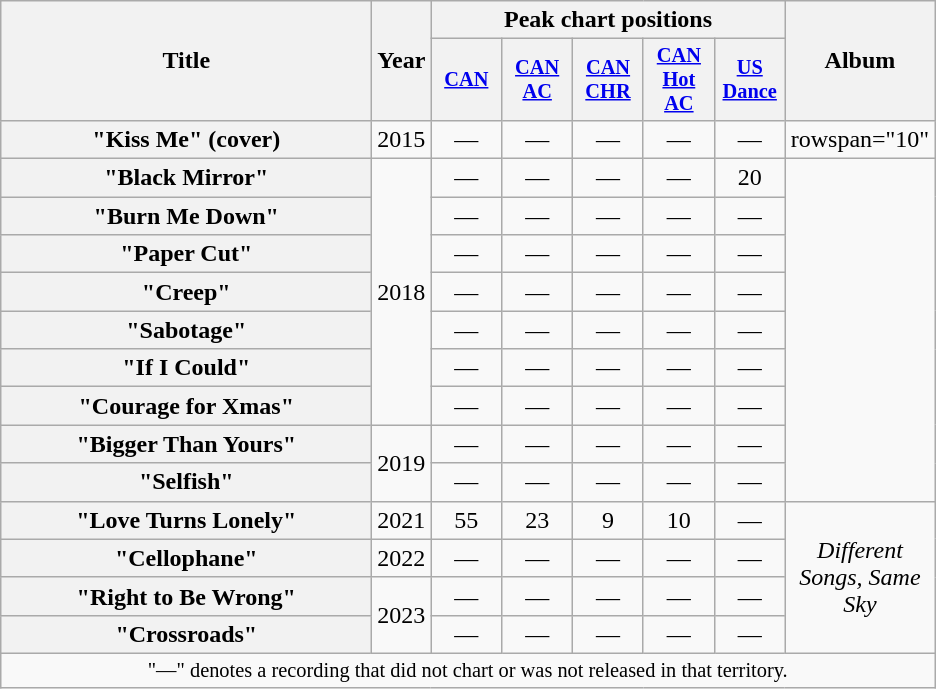<table class="wikitable plainrowheaders" border="1" style="text-align:center;">
<tr>
<th scope="col" rowspan="2" style="width:15em;">Title</th>
<th scope="col" rowspan="2" style="width:2em;">Year</th>
<th colspan="5">Peak chart positions</th>
<th scope="col" rowspan="2" style="width:5em;">Album</th>
</tr>
<tr>
<th scope="col" style="width:3em;font-size:85%;"><a href='#'>CAN</a><br></th>
<th scope="col" style="width:3em;font-size:85%;"><a href='#'>CAN<br>AC</a><br></th>
<th scope="col" style="width:3em;font-size:85%;"><a href='#'>CAN<br>CHR</a><br></th>
<th scope="col" style="width:3em;font-size:85%;"><a href='#'>CAN<br>Hot AC</a><br></th>
<th scope="col" style="width:3em;font-size:85%;"><a href='#'>US Dance</a><br></th>
</tr>
<tr>
<th scope="row">"Kiss Me" (cover)</th>
<td>2015</td>
<td>—</td>
<td>—</td>
<td>—</td>
<td>—</td>
<td>—</td>
<td>rowspan="10" </td>
</tr>
<tr>
<th scope="row">"Black Mirror"</th>
<td rowspan="7">2018</td>
<td>—</td>
<td>—</td>
<td>—</td>
<td>—</td>
<td>20</td>
</tr>
<tr>
<th scope="row">"Burn Me Down"</th>
<td>—</td>
<td>—</td>
<td>—</td>
<td>—</td>
<td>—</td>
</tr>
<tr>
<th scope="row">"Paper Cut"</th>
<td>—</td>
<td>—</td>
<td>—</td>
<td>—</td>
<td>—</td>
</tr>
<tr>
<th scope="row">"Creep"</th>
<td>—</td>
<td>—</td>
<td>—</td>
<td>—</td>
<td>—</td>
</tr>
<tr>
<th scope="row">"Sabotage"</th>
<td>—</td>
<td>—</td>
<td>—</td>
<td>—</td>
<td>—</td>
</tr>
<tr>
<th scope="row">"If I Could"</th>
<td>—</td>
<td>—</td>
<td>—</td>
<td>—</td>
<td>—</td>
</tr>
<tr>
<th scope="row">"Courage for Xmas"</th>
<td>—</td>
<td>—</td>
<td>—</td>
<td>—</td>
<td>—</td>
</tr>
<tr>
<th scope="row">"Bigger Than Yours"</th>
<td rowspan="2">2019</td>
<td>—</td>
<td>—</td>
<td>—</td>
<td>—</td>
<td>—</td>
</tr>
<tr>
<th scope="row">"Selfish"</th>
<td>—</td>
<td>—</td>
<td>—</td>
<td>—</td>
<td>—</td>
</tr>
<tr>
<th scope="row">"Love Turns Lonely"</th>
<td>2021</td>
<td>55</td>
<td>23</td>
<td>9</td>
<td>10</td>
<td>—</td>
<td rowspan="4"><em>Different Songs, Same Sky</em></td>
</tr>
<tr>
<th scope="row">"Cellophane"</th>
<td>2022</td>
<td>—</td>
<td>—</td>
<td>—</td>
<td>—</td>
<td>—</td>
</tr>
<tr>
<th scope="row">"Right to Be Wrong"</th>
<td rowspan="2">2023</td>
<td>—</td>
<td>—</td>
<td>—</td>
<td>—</td>
<td>—</td>
</tr>
<tr>
<th scope="row">"Crossroads"</th>
<td>—</td>
<td>—</td>
<td>—</td>
<td>—</td>
<td>—</td>
</tr>
<tr>
<td colspan="8" style="font-size:85%">"—" denotes a recording that did not chart or was not released in that territory.</td>
</tr>
</table>
